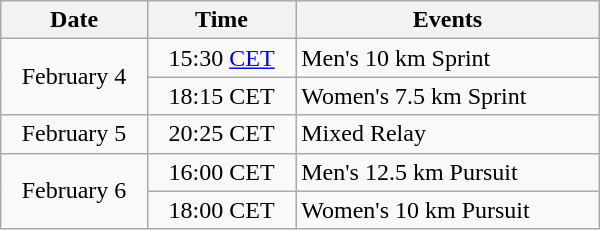<table class="wikitable" style="text-align: center" width="400">
<tr>
<th>Date</th>
<th>Time</th>
<th>Events</th>
</tr>
<tr>
<td rowspan="2">February 4</td>
<td>15:30 <a href='#'>CET</a></td>
<td style="text-align: left">Men's 10 km Sprint</td>
</tr>
<tr>
<td>18:15 CET</td>
<td style="text-align: left">Women's 7.5 km Sprint</td>
</tr>
<tr>
<td>February 5</td>
<td>20:25 CET</td>
<td style="text-align: left">Mixed Relay</td>
</tr>
<tr>
<td rowspan="2">February 6</td>
<td>16:00 CET</td>
<td style="text-align: left">Men's 12.5 km Pursuit</td>
</tr>
<tr>
<td>18:00 CET</td>
<td style="text-align: left">Women's 10 km Pursuit</td>
</tr>
</table>
